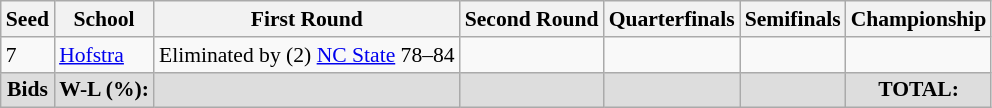<table class="sortable wikitable" style="white-space:nowrap; font-size:90%;">
<tr>
<th>Seed</th>
<th>School</th>
<th>First Round</th>
<th>Second Round</th>
<th>Quarterfinals</th>
<th>Semifinals</th>
<th>Championship</th>
</tr>
<tr>
<td>7</td>
<td><a href='#'>Hofstra</a></td>
<td>Eliminated by (2) <a href='#'>NC State</a> 78–84</td>
<td></td>
<td></td>
<td></td>
<td></td>
</tr>
<tr class="sortbottom"  style="text-align:center; background:#ddd;">
<td><strong> Bids</strong></td>
<td><strong>W-L (%):</strong></td>
<td></td>
<td></td>
<td></td>
<td></td>
<td><strong>TOTAL:</strong> </td>
</tr>
</table>
